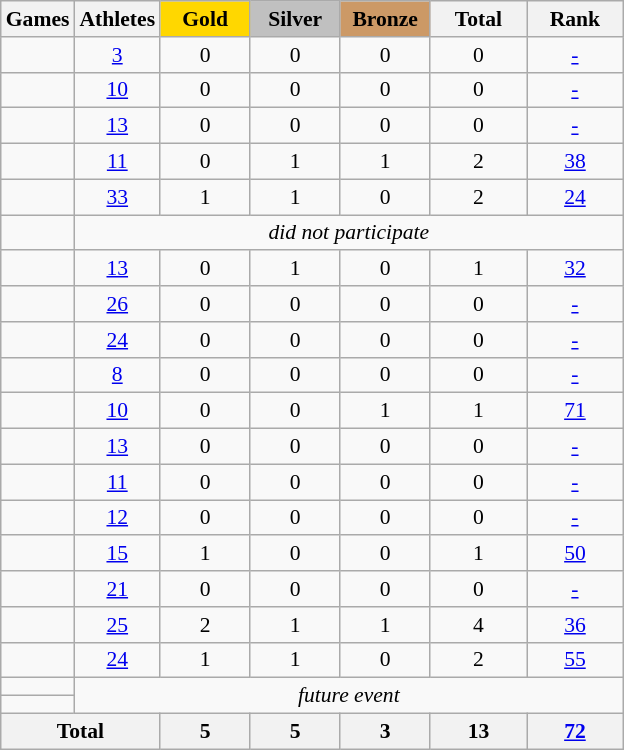<table class="wikitable" style="text-align:center; font-size:90%;">
<tr>
<th>Games</th>
<th>Athletes</th>
<td style="background:gold; width:3.7em; font-weight:bold;">Gold</td>
<td style="background:silver; width:3.7em; font-weight:bold;">Silver</td>
<td style="background:#cc9966; width:3.7em; font-weight:bold;">Bronze</td>
<th style="width:4em; font-weight:bold;">Total</th>
<th style="width:4em; font-weight:bold;">Rank</th>
</tr>
<tr>
<td align=left></td>
<td><a href='#'>3</a></td>
<td>0</td>
<td>0</td>
<td>0</td>
<td>0</td>
<td><a href='#'>-</a></td>
</tr>
<tr>
<td align=left></td>
<td><a href='#'>10</a></td>
<td>0</td>
<td>0</td>
<td>0</td>
<td>0</td>
<td><a href='#'>-</a></td>
</tr>
<tr>
<td align=left></td>
<td><a href='#'>13</a></td>
<td>0</td>
<td>0</td>
<td>0</td>
<td>0</td>
<td><a href='#'>-</a></td>
</tr>
<tr>
<td align=left></td>
<td><a href='#'>11</a></td>
<td>0</td>
<td>1</td>
<td>1</td>
<td>2</td>
<td><a href='#'>38</a></td>
</tr>
<tr>
<td align=left></td>
<td><a href='#'>33</a></td>
<td>1</td>
<td>1</td>
<td>0</td>
<td>2</td>
<td><a href='#'>24</a></td>
</tr>
<tr>
<td align=left></td>
<td colspan=6><em>did not participate</em></td>
</tr>
<tr>
<td align=left></td>
<td><a href='#'>13</a></td>
<td>0</td>
<td>1</td>
<td>0</td>
<td>1</td>
<td><a href='#'>32</a></td>
</tr>
<tr>
<td align=left></td>
<td><a href='#'>26</a></td>
<td>0</td>
<td>0</td>
<td>0</td>
<td>0</td>
<td><a href='#'>-</a></td>
</tr>
<tr>
<td align=left></td>
<td><a href='#'>24</a></td>
<td>0</td>
<td>0</td>
<td>0</td>
<td>0</td>
<td><a href='#'>-</a></td>
</tr>
<tr>
<td align=left></td>
<td><a href='#'>8</a></td>
<td>0</td>
<td>0</td>
<td>0</td>
<td>0</td>
<td><a href='#'>-</a></td>
</tr>
<tr>
<td align=left></td>
<td><a href='#'>10</a></td>
<td>0</td>
<td>0</td>
<td>1</td>
<td>1</td>
<td><a href='#'>71</a></td>
</tr>
<tr>
<td align=left></td>
<td><a href='#'>13</a></td>
<td>0</td>
<td>0</td>
<td>0</td>
<td>0</td>
<td><a href='#'>-</a></td>
</tr>
<tr>
<td align=left></td>
<td><a href='#'>11</a></td>
<td>0</td>
<td>0</td>
<td>0</td>
<td>0</td>
<td><a href='#'>-</a></td>
</tr>
<tr>
<td align=left></td>
<td><a href='#'>12</a></td>
<td>0</td>
<td>0</td>
<td>0</td>
<td>0</td>
<td><a href='#'>-</a></td>
</tr>
<tr>
<td align=left></td>
<td><a href='#'>15</a></td>
<td>1</td>
<td>0</td>
<td>0</td>
<td>1</td>
<td><a href='#'>50</a></td>
</tr>
<tr>
<td align=left></td>
<td><a href='#'>21</a></td>
<td>0</td>
<td>0</td>
<td>0</td>
<td>0</td>
<td><a href='#'>-</a></td>
</tr>
<tr>
<td align=left></td>
<td><a href='#'>25</a></td>
<td>2</td>
<td>1</td>
<td>1</td>
<td>4</td>
<td><a href='#'>36</a></td>
</tr>
<tr>
<td align=left></td>
<td><a href='#'>24</a></td>
<td>1</td>
<td>1</td>
<td>0</td>
<td>2</td>
<td><a href='#'>55</a></td>
</tr>
<tr>
<td align=left></td>
<td colspan=6; rowspan=2><em>future event</em></td>
</tr>
<tr>
<td align=left></td>
</tr>
<tr>
<th colspan=2>Total</th>
<th>5</th>
<th>5</th>
<th>3</th>
<th>13</th>
<th><a href='#'>72</a></th>
</tr>
</table>
